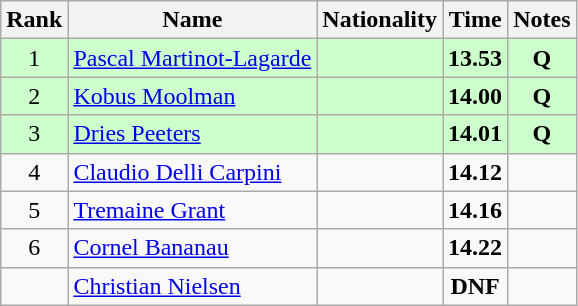<table class="wikitable sortable" style="text-align:center">
<tr>
<th>Rank</th>
<th>Name</th>
<th>Nationality</th>
<th>Time</th>
<th>Notes</th>
</tr>
<tr bgcolor=ccffcc>
<td>1</td>
<td align=left><a href='#'>Pascal Martinot-Lagarde</a></td>
<td align=left></td>
<td><strong>13.53</strong></td>
<td><strong>Q</strong></td>
</tr>
<tr bgcolor=ccffcc>
<td>2</td>
<td align=left><a href='#'>Kobus Moolman</a></td>
<td align=left></td>
<td><strong>14.00</strong></td>
<td><strong>Q</strong></td>
</tr>
<tr bgcolor=ccffcc>
<td>3</td>
<td align=left><a href='#'>Dries Peeters</a></td>
<td align=left></td>
<td><strong>14.01</strong></td>
<td><strong>Q</strong></td>
</tr>
<tr>
<td>4</td>
<td align=left><a href='#'>Claudio Delli Carpini</a></td>
<td align=left></td>
<td><strong>14.12</strong></td>
<td></td>
</tr>
<tr>
<td>5</td>
<td align=left><a href='#'>Tremaine Grant</a></td>
<td align=left></td>
<td><strong>14.16</strong></td>
<td></td>
</tr>
<tr>
<td>6</td>
<td align=left><a href='#'>Cornel Bananau</a></td>
<td align=left></td>
<td><strong>14.22</strong></td>
<td></td>
</tr>
<tr>
<td></td>
<td align=left><a href='#'>Christian Nielsen</a></td>
<td align=left></td>
<td><strong>DNF</strong></td>
<td></td>
</tr>
</table>
